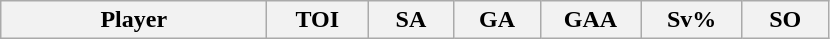<table class="wikitable sortable" style="text-align:center;">
<tr>
<th width="170px">Player</th>
<th width="60px">TOI</th>
<th width="50px">SA</th>
<th width="50px">GA</th>
<th width="60px">GAA</th>
<th width="60px">Sv%</th>
<th width="50px">SO</th>
</tr>
</table>
